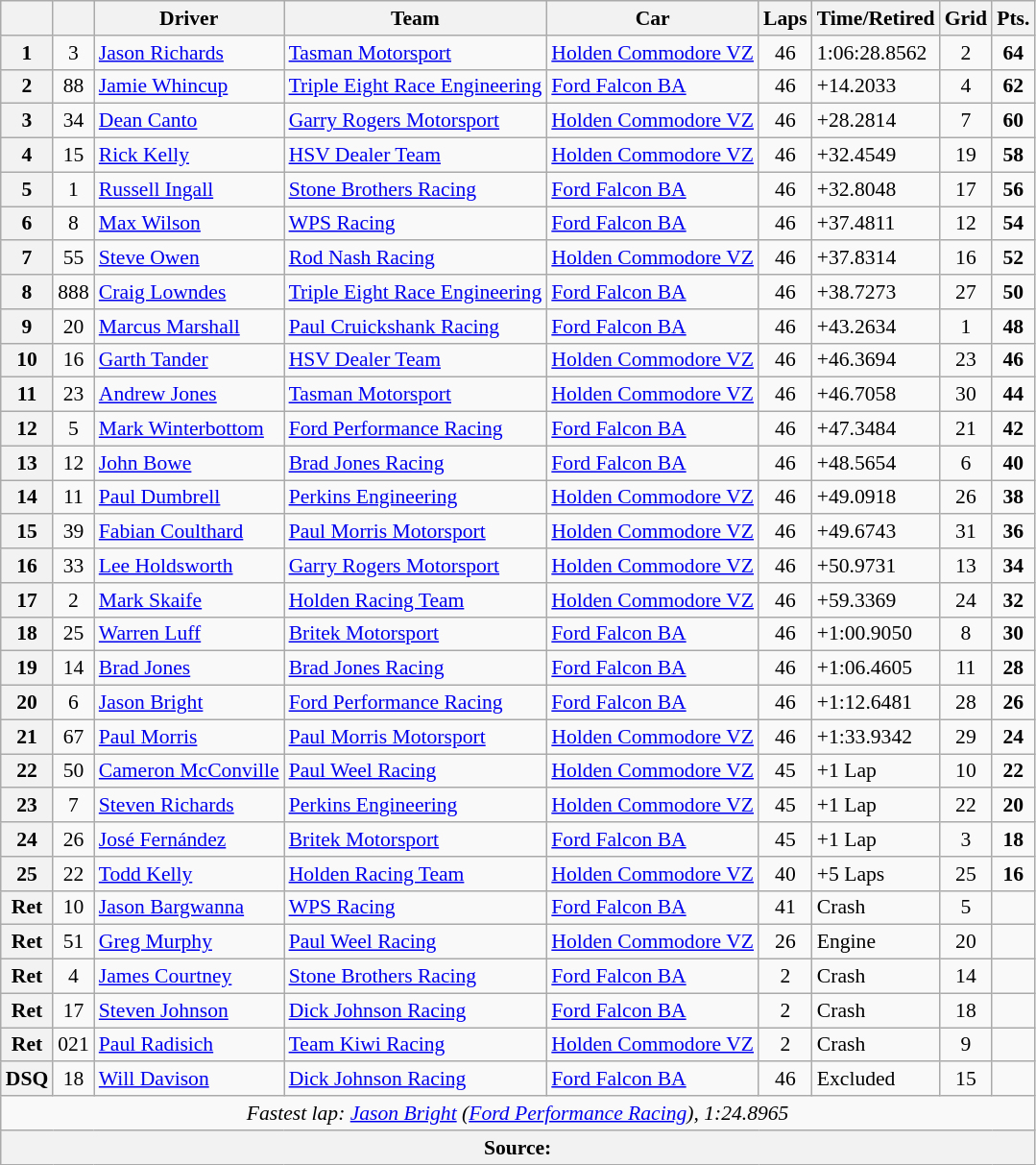<table class="wikitable" style="font-size: 90%">
<tr>
<th></th>
<th></th>
<th>Driver</th>
<th>Team</th>
<th>Car</th>
<th>Laps</th>
<th>Time/Retired</th>
<th>Grid</th>
<th>Pts.</th>
</tr>
<tr>
<th>1</th>
<td align="center">3</td>
<td> <a href='#'>Jason Richards</a></td>
<td><a href='#'>Tasman Motorsport</a></td>
<td><a href='#'>Holden Commodore VZ</a></td>
<td align="center">46</td>
<td>1:06:28.8562</td>
<td align="center">2</td>
<td align="center"><strong>64</strong></td>
</tr>
<tr>
<th>2</th>
<td align="center">88</td>
<td> <a href='#'>Jamie Whincup</a></td>
<td><a href='#'>Triple Eight Race Engineering</a></td>
<td><a href='#'>Ford Falcon BA</a></td>
<td align="center">46</td>
<td>+14.2033</td>
<td align="center">4</td>
<td align="center"><strong>62</strong></td>
</tr>
<tr>
<th>3</th>
<td align="center">34</td>
<td> <a href='#'>Dean Canto</a></td>
<td><a href='#'>Garry Rogers Motorsport</a></td>
<td><a href='#'>Holden Commodore VZ</a></td>
<td align="center">46</td>
<td>+28.2814</td>
<td align="center">7</td>
<td align="center"><strong>60</strong></td>
</tr>
<tr>
<th>4</th>
<td align="center">15</td>
<td> <a href='#'>Rick Kelly</a></td>
<td><a href='#'>HSV Dealer Team</a></td>
<td><a href='#'>Holden Commodore VZ</a></td>
<td align="center">46</td>
<td>+32.4549</td>
<td align="center">19</td>
<td align="center"><strong>58</strong></td>
</tr>
<tr>
<th>5</th>
<td align="center">1</td>
<td> <a href='#'>Russell Ingall</a></td>
<td><a href='#'>Stone Brothers Racing</a></td>
<td><a href='#'>Ford Falcon BA</a></td>
<td align="center">46</td>
<td>+32.8048</td>
<td align="center">17</td>
<td align="center"><strong>56</strong></td>
</tr>
<tr>
<th>6</th>
<td align="center">8</td>
<td> <a href='#'>Max Wilson</a></td>
<td><a href='#'>WPS Racing</a></td>
<td><a href='#'>Ford Falcon BA</a></td>
<td align="center">46</td>
<td>+37.4811</td>
<td align="center">12</td>
<td align="center"><strong>54</strong></td>
</tr>
<tr>
<th>7</th>
<td align="center">55</td>
<td> <a href='#'>Steve Owen</a></td>
<td><a href='#'>Rod Nash Racing</a></td>
<td><a href='#'>Holden Commodore VZ</a></td>
<td align="center">46</td>
<td>+37.8314</td>
<td align="center">16</td>
<td align="center"><strong>52</strong></td>
</tr>
<tr>
<th>8</th>
<td align="center">888</td>
<td> <a href='#'>Craig Lowndes</a></td>
<td><a href='#'>Triple Eight Race Engineering</a></td>
<td><a href='#'>Ford Falcon BA</a></td>
<td align="center">46</td>
<td>+38.7273</td>
<td align="center">27</td>
<td align="center"><strong>50</strong></td>
</tr>
<tr>
<th>9</th>
<td align="center">20</td>
<td> <a href='#'>Marcus Marshall</a></td>
<td><a href='#'>Paul Cruickshank Racing</a></td>
<td><a href='#'>Ford Falcon BA</a></td>
<td align="center">46</td>
<td>+43.2634</td>
<td align="center">1</td>
<td align="center"><strong>48</strong></td>
</tr>
<tr>
<th>10</th>
<td align="center">16</td>
<td> <a href='#'>Garth Tander</a></td>
<td><a href='#'>HSV Dealer Team</a></td>
<td><a href='#'>Holden Commodore VZ</a></td>
<td align="center">46</td>
<td>+46.3694</td>
<td align="center">23</td>
<td align="center"><strong>46</strong></td>
</tr>
<tr>
<th>11</th>
<td align="center">23</td>
<td> <a href='#'>Andrew Jones</a></td>
<td><a href='#'>Tasman Motorsport</a></td>
<td><a href='#'>Holden Commodore VZ</a></td>
<td align="center">46</td>
<td>+46.7058</td>
<td align="center">30</td>
<td align="center"><strong>44</strong></td>
</tr>
<tr>
<th>12</th>
<td align="center">5</td>
<td> <a href='#'>Mark Winterbottom</a></td>
<td><a href='#'>Ford Performance Racing</a></td>
<td><a href='#'>Ford Falcon BA</a></td>
<td align="center">46</td>
<td>+47.3484</td>
<td align="center">21</td>
<td align="center"><strong>42</strong></td>
</tr>
<tr>
<th>13</th>
<td align="center">12</td>
<td> <a href='#'>John Bowe</a></td>
<td><a href='#'>Brad Jones Racing</a></td>
<td><a href='#'>Ford Falcon BA</a></td>
<td align="center">46</td>
<td>+48.5654</td>
<td align="center">6</td>
<td align="center"><strong>40</strong></td>
</tr>
<tr>
<th>14</th>
<td align="center">11</td>
<td> <a href='#'>Paul Dumbrell</a></td>
<td><a href='#'>Perkins Engineering</a></td>
<td><a href='#'>Holden Commodore VZ</a></td>
<td align="center">46</td>
<td>+49.0918</td>
<td align="center">26</td>
<td align="center"><strong>38</strong></td>
</tr>
<tr>
<th>15</th>
<td align="center">39</td>
<td> <a href='#'>Fabian Coulthard</a></td>
<td><a href='#'>Paul Morris Motorsport</a></td>
<td><a href='#'>Holden Commodore VZ</a></td>
<td align="center">46</td>
<td>+49.6743</td>
<td align="center">31</td>
<td align="center"><strong>36</strong></td>
</tr>
<tr>
<th>16</th>
<td align="center">33</td>
<td> <a href='#'>Lee Holdsworth</a></td>
<td><a href='#'>Garry Rogers Motorsport</a></td>
<td><a href='#'>Holden Commodore VZ</a></td>
<td align="center">46</td>
<td>+50.9731</td>
<td align="center">13</td>
<td align="center"><strong>34</strong></td>
</tr>
<tr>
<th>17</th>
<td align="center">2</td>
<td> <a href='#'>Mark Skaife</a></td>
<td><a href='#'>Holden Racing Team</a></td>
<td><a href='#'>Holden Commodore VZ</a></td>
<td align="center">46</td>
<td>+59.3369</td>
<td align="center">24</td>
<td align="center"><strong>32</strong></td>
</tr>
<tr>
<th>18</th>
<td align="center">25</td>
<td> <a href='#'>Warren Luff</a></td>
<td><a href='#'>Britek Motorsport</a></td>
<td><a href='#'>Ford Falcon BA</a></td>
<td align="center">46</td>
<td>+1:00.9050</td>
<td align="center">8</td>
<td align="center"><strong>30</strong></td>
</tr>
<tr>
<th>19</th>
<td align="center">14</td>
<td> <a href='#'>Brad Jones</a></td>
<td><a href='#'>Brad Jones Racing</a></td>
<td><a href='#'>Ford Falcon BA</a></td>
<td align="center">46</td>
<td>+1:06.4605</td>
<td align="center">11</td>
<td align="center"><strong>28</strong></td>
</tr>
<tr>
<th>20</th>
<td align="center">6</td>
<td> <a href='#'>Jason Bright</a></td>
<td><a href='#'>Ford Performance Racing</a></td>
<td><a href='#'>Ford Falcon BA</a></td>
<td align="center">46</td>
<td>+1:12.6481</td>
<td align="center">28</td>
<td align="center"><strong>26</strong></td>
</tr>
<tr>
<th>21</th>
<td align="center">67</td>
<td> <a href='#'>Paul Morris</a></td>
<td><a href='#'>Paul Morris Motorsport</a></td>
<td><a href='#'>Holden Commodore VZ</a></td>
<td align="center">46</td>
<td>+1:33.9342</td>
<td align="center">29</td>
<td align="center"><strong>24</strong></td>
</tr>
<tr>
<th>22</th>
<td align="center">50</td>
<td> <a href='#'>Cameron McConville</a></td>
<td><a href='#'>Paul Weel Racing</a></td>
<td><a href='#'>Holden Commodore VZ</a></td>
<td align="center">45</td>
<td>+1 Lap</td>
<td align="center">10</td>
<td align="center"><strong>22</strong></td>
</tr>
<tr>
<th>23</th>
<td align="center">7</td>
<td> <a href='#'>Steven Richards</a></td>
<td><a href='#'>Perkins Engineering</a></td>
<td><a href='#'>Holden Commodore VZ</a></td>
<td align="center">45</td>
<td>+1 Lap</td>
<td align="center">22</td>
<td align="center"><strong>20</strong></td>
</tr>
<tr>
<th>24</th>
<td align="center">26</td>
<td> <a href='#'>José Fernández</a></td>
<td><a href='#'>Britek Motorsport</a></td>
<td><a href='#'>Ford Falcon BA</a></td>
<td align="center">45</td>
<td>+1 Lap</td>
<td align="center">3</td>
<td align="center"><strong>18</strong></td>
</tr>
<tr>
<th>25</th>
<td align="center">22</td>
<td> <a href='#'>Todd Kelly</a></td>
<td><a href='#'>Holden Racing Team</a></td>
<td><a href='#'>Holden Commodore VZ</a></td>
<td align="center">40</td>
<td>+5 Laps</td>
<td align="center">25</td>
<td align="center"><strong>16</strong></td>
</tr>
<tr>
<th>Ret</th>
<td align="center">10</td>
<td> <a href='#'>Jason Bargwanna</a></td>
<td><a href='#'>WPS Racing</a></td>
<td><a href='#'>Ford Falcon BA</a></td>
<td align="center">41</td>
<td>Crash</td>
<td align="center">5</td>
<td align="center"></td>
</tr>
<tr>
<th>Ret</th>
<td align="center">51</td>
<td> <a href='#'>Greg Murphy</a></td>
<td><a href='#'>Paul Weel Racing</a></td>
<td><a href='#'>Holden Commodore VZ</a></td>
<td align="center">26</td>
<td>Engine</td>
<td align="center">20</td>
<td align="center"></td>
</tr>
<tr>
<th>Ret</th>
<td align="center">4</td>
<td> <a href='#'>James Courtney</a></td>
<td><a href='#'>Stone Brothers Racing</a></td>
<td><a href='#'>Ford Falcon BA</a></td>
<td align="center">2</td>
<td>Crash</td>
<td align="center">14</td>
<td align="center"></td>
</tr>
<tr>
<th>Ret</th>
<td align="center">17</td>
<td> <a href='#'>Steven Johnson</a></td>
<td><a href='#'>Dick Johnson Racing</a></td>
<td><a href='#'>Ford Falcon BA</a></td>
<td align="center">2</td>
<td>Crash</td>
<td align="center">18</td>
<td align="center"></td>
</tr>
<tr>
<th>Ret</th>
<td align="center">021</td>
<td> <a href='#'>Paul Radisich</a></td>
<td><a href='#'>Team Kiwi Racing</a></td>
<td><a href='#'>Holden Commodore VZ</a></td>
<td align="center">2</td>
<td>Crash</td>
<td align="center">9</td>
<td align="center"></td>
</tr>
<tr>
<th>DSQ</th>
<td align="center">18</td>
<td> <a href='#'>Will Davison</a></td>
<td><a href='#'>Dick Johnson Racing</a></td>
<td><a href='#'>Ford Falcon BA</a></td>
<td align="center">46</td>
<td>Excluded</td>
<td align="center">15</td>
<td align="center"></td>
</tr>
<tr>
<td colspan="9" align="center"><em>Fastest lap: <a href='#'>Jason Bright</a> (<a href='#'>Ford Performance Racing</a>), 1:24.8965</em></td>
</tr>
<tr>
<th colspan="9">Source:</th>
</tr>
</table>
